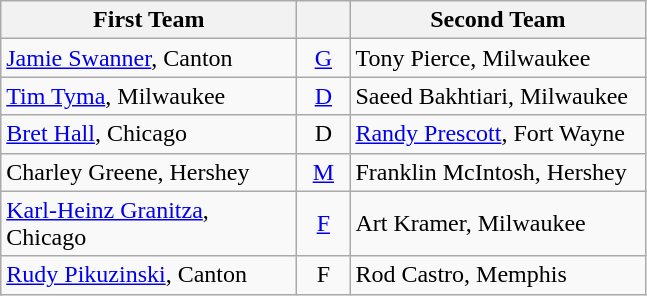<table class="wikitable">
<tr>
<th width=190>First Team</th>
<th width=28></th>
<th width=190>Second Team</th>
</tr>
<tr>
<td><a href='#'>Jamie Swanner</a>, Canton</td>
<td align=center><a href='#'>G</a></td>
<td>Tony Pierce, Milwaukee</td>
</tr>
<tr>
<td><a href='#'>Tim Tyma</a>, Milwaukee</td>
<td align=center><a href='#'>D</a></td>
<td>Saeed Bakhtiari, Milwaukee</td>
</tr>
<tr>
<td><a href='#'>Bret Hall</a>, Chicago</td>
<td align=center>D</td>
<td><a href='#'>Randy Prescott</a>, Fort Wayne</td>
</tr>
<tr>
<td>Charley Greene, Hershey</td>
<td align=center><a href='#'>M</a></td>
<td>Franklin McIntosh, Hershey</td>
</tr>
<tr>
<td><a href='#'>Karl-Heinz Granitza</a>, Chicago</td>
<td align=center><a href='#'>F</a></td>
<td>Art Kramer, Milwaukee</td>
</tr>
<tr>
<td><a href='#'>Rudy Pikuzinski</a>, Canton</td>
<td align=center>F</td>
<td>Rod Castro, Memphis</td>
</tr>
</table>
